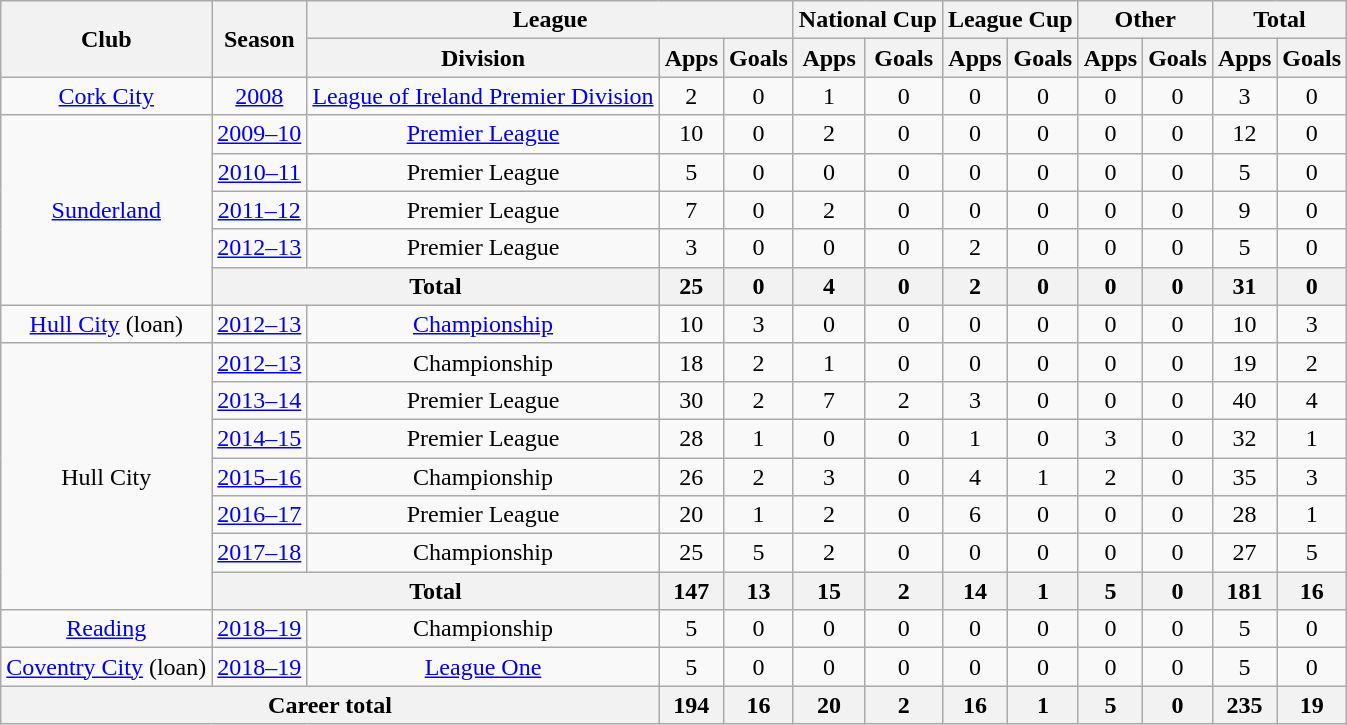<table class="wikitable" style="text-align:center">
<tr>
<th rowspan=2>Club</th>
<th rowspan=2>Season</th>
<th colspan=3>League</th>
<th colspan=2>National Cup</th>
<th colspan=2>League Cup</th>
<th colspan=2>Other</th>
<th colspan=2>Total</th>
</tr>
<tr>
<th>Division</th>
<th>Apps</th>
<th>Goals</th>
<th>Apps</th>
<th>Goals</th>
<th>Apps</th>
<th>Goals</th>
<th>Apps</th>
<th>Goals</th>
<th>Apps</th>
<th>Goals</th>
</tr>
<tr>
<td><a href='#'>Cork City</a></td>
<td><a href='#'>2008</a></td>
<td><a href='#'>League of Ireland Premier Division</a></td>
<td>2</td>
<td>0</td>
<td>1</td>
<td>0</td>
<td>0</td>
<td>0</td>
<td>0</td>
<td>0</td>
<td>3</td>
<td>0</td>
</tr>
<tr>
<td rowspan=5><a href='#'>Sunderland</a></td>
<td><a href='#'>2009–10</a></td>
<td><a href='#'>Premier League</a></td>
<td>10</td>
<td>0</td>
<td>2</td>
<td>0</td>
<td>0</td>
<td>0</td>
<td>0</td>
<td>0</td>
<td>12</td>
<td>0</td>
</tr>
<tr>
<td><a href='#'>2010–11</a></td>
<td>Premier League</td>
<td>5</td>
<td>0</td>
<td>0</td>
<td>0</td>
<td>0</td>
<td>0</td>
<td>0</td>
<td>0</td>
<td>5</td>
<td>0</td>
</tr>
<tr>
<td><a href='#'>2011–12</a></td>
<td>Premier League</td>
<td>7</td>
<td>0</td>
<td>2</td>
<td>0</td>
<td>0</td>
<td>0</td>
<td>0</td>
<td>0</td>
<td>9</td>
<td>0</td>
</tr>
<tr>
<td><a href='#'>2012–13</a></td>
<td>Premier League</td>
<td>3</td>
<td>0</td>
<td>0</td>
<td>0</td>
<td>2</td>
<td>0</td>
<td>0</td>
<td>0</td>
<td>5</td>
<td>0</td>
</tr>
<tr>
<th colspan=2>Total</th>
<th>25</th>
<th>0</th>
<th>4</th>
<th>0</th>
<th>2</th>
<th>0</th>
<th>0</th>
<th>0</th>
<th>31</th>
<th>0</th>
</tr>
<tr>
<td><a href='#'>Hull City</a> (loan)</td>
<td><a href='#'>2012–13</a></td>
<td><a href='#'>Championship</a></td>
<td>10</td>
<td>3</td>
<td>0</td>
<td>0</td>
<td>0</td>
<td>0</td>
<td>0</td>
<td>0</td>
<td>10</td>
<td>3</td>
</tr>
<tr>
<td rowspan=7>Hull City</td>
<td><a href='#'>2012–13</a></td>
<td>Championship</td>
<td>18</td>
<td>2</td>
<td>1</td>
<td>0</td>
<td>0</td>
<td>0</td>
<td>0</td>
<td>0</td>
<td>19</td>
<td>2</td>
</tr>
<tr>
<td><a href='#'>2013–14</a></td>
<td>Premier League</td>
<td>30</td>
<td>2</td>
<td>7</td>
<td>2</td>
<td>3</td>
<td>0</td>
<td>0</td>
<td>0</td>
<td>40</td>
<td>4</td>
</tr>
<tr>
<td><a href='#'>2014–15</a></td>
<td>Premier League</td>
<td>28</td>
<td>1</td>
<td>0</td>
<td>0</td>
<td>1</td>
<td>0</td>
<td>3</td>
<td>0</td>
<td>32</td>
<td>1</td>
</tr>
<tr>
<td><a href='#'>2015–16</a></td>
<td>Championship</td>
<td>26</td>
<td>2</td>
<td>3</td>
<td>0</td>
<td>4</td>
<td>1</td>
<td>2</td>
<td>0</td>
<td>35</td>
<td>3</td>
</tr>
<tr>
<td><a href='#'>2016–17</a></td>
<td>Premier League</td>
<td>20</td>
<td>1</td>
<td>2</td>
<td>0</td>
<td>6</td>
<td>0</td>
<td>0</td>
<td>0</td>
<td>28</td>
<td>1</td>
</tr>
<tr>
<td><a href='#'>2017–18</a></td>
<td>Championship</td>
<td>25</td>
<td>5</td>
<td>2</td>
<td>0</td>
<td>0</td>
<td>0</td>
<td>0</td>
<td>0</td>
<td>27</td>
<td>5</td>
</tr>
<tr>
<th colspan=2>Total</th>
<th>147</th>
<th>13</th>
<th>15</th>
<th>2</th>
<th>14</th>
<th>1</th>
<th>5</th>
<th>0</th>
<th>181</th>
<th>16</th>
</tr>
<tr>
<td><a href='#'>Reading</a></td>
<td><a href='#'>2018–19</a></td>
<td>Championship</td>
<td>5</td>
<td>0</td>
<td>0</td>
<td>0</td>
<td>0</td>
<td>0</td>
<td>0</td>
<td>0</td>
<td>5</td>
<td>0</td>
</tr>
<tr>
<td><a href='#'>Coventry City</a> (loan)</td>
<td><a href='#'>2018–19</a></td>
<td><a href='#'>League One</a></td>
<td>5</td>
<td>0</td>
<td>0</td>
<td>0</td>
<td>0</td>
<td>0</td>
<td>0</td>
<td>0</td>
<td>5</td>
<td>0</td>
</tr>
<tr>
<th colspan=3>Career total</th>
<th>194</th>
<th>16</th>
<th>20</th>
<th>2</th>
<th>16</th>
<th>1</th>
<th>5</th>
<th>0</th>
<th>235</th>
<th>19</th>
</tr>
</table>
